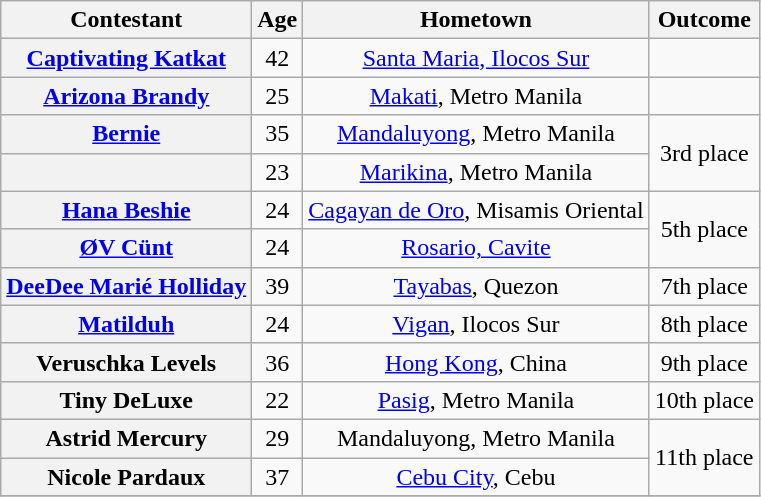<table class="wikitable sortable" style="text-align:center">
<tr>
<th scope="col">Contestant</th>
<th scope="col">Age</th>
<th scope="col">Hometown</th>
<th scope="col">Outcome</th>
</tr>
<tr>
<th scope="row" nowrap><a href='#'>Captivating Katkat</a></th>
<td>42</td>
<td><a href='#'>Santa Maria, Ilocos Sur</a></td>
<td></td>
</tr>
<tr>
<th scope="row"><a href='#'>Arizona Brandy</a></th>
<td>25</td>
<td><a href='#'>Makati</a>, Metro Manila</td>
<td></td>
</tr>
<tr>
<th scope="row"><a href='#'>Bernie</a></th>
<td>35</td>
<td><a href='#'>Mandaluyong</a>, Metro Manila</td>
<td rowspan="2">3rd place</td>
</tr>
<tr>
<th scope="row"></th>
<td>23</td>
<td><a href='#'>Marikina</a>, Metro Manila</td>
</tr>
<tr>
<th scope="row"><a href='#'>Hana Beshie</a></th>
<td>24</td>
<td nowrap><a href='#'>Cagayan de Oro</a>, Misamis Oriental</td>
<td rowspan="2">5th place</td>
</tr>
<tr>
<th scope="row"><a href='#'>ØV Cünt</a></th>
<td>24</td>
<td><a href='#'>Rosario, Cavite</a></td>
</tr>
<tr>
<th scope="row" nowrap><a href='#'>DeeDee Marié Holliday</a></th>
<td>39</td>
<td><a href='#'>Tayabas</a>, Quezon</td>
<td>7th place</td>
</tr>
<tr>
<th scope="row"><a href='#'>Matilduh</a></th>
<td>24</td>
<td><a href='#'>Vigan</a>, Ilocos Sur</td>
<td>8th place</td>
</tr>
<tr>
<th scope="row">Veruschka Levels</th>
<td>36</td>
<td><a href='#'>Hong Kong</a>, China</td>
<td>9th place</td>
</tr>
<tr>
<th scope="row">Tiny DeLuxe</th>
<td>22</td>
<td><a href='#'>Pasig</a>, Metro Manila</td>
<td>10th place</td>
</tr>
<tr>
<th scope="row">Astrid Mercury</th>
<td>29</td>
<td>Mandaluyong, Metro Manila</td>
<td rowspan="2">11th place</td>
</tr>
<tr>
<th scope="row">Nicole Pardaux</th>
<td>37</td>
<td><a href='#'>Cebu City</a>, Cebu</td>
</tr>
<tr>
</tr>
</table>
